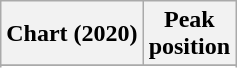<table class="wikitable sortable plainrowheaders" style="text-align:center">
<tr>
<th scope="col">Chart (2020)</th>
<th scope="col">Peak<br>position</th>
</tr>
<tr>
</tr>
<tr>
</tr>
<tr>
</tr>
<tr>
</tr>
<tr>
</tr>
<tr>
</tr>
</table>
